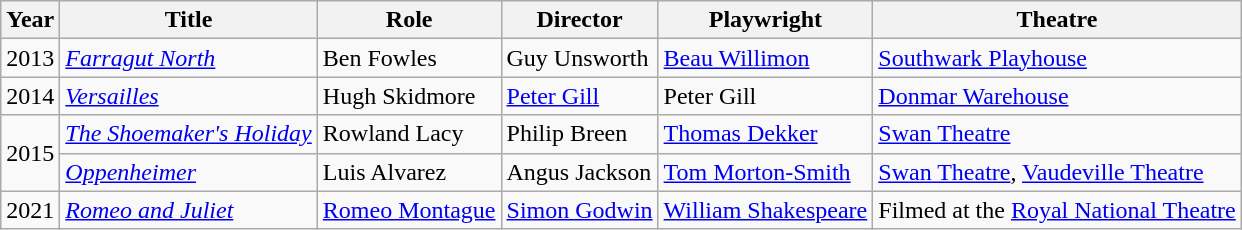<table class="wikitable">
<tr>
<th>Year</th>
<th>Title</th>
<th>Role</th>
<th>Director</th>
<th>Playwright</th>
<th>Theatre</th>
</tr>
<tr>
<td>2013</td>
<td><em><a href='#'>Farragut North</a></em></td>
<td>Ben Fowles</td>
<td>Guy Unsworth</td>
<td><a href='#'>Beau Willimon</a></td>
<td><a href='#'>Southwark Playhouse</a></td>
</tr>
<tr>
<td>2014</td>
<td><em><a href='#'>Versailles</a></em></td>
<td>Hugh Skidmore</td>
<td><a href='#'>Peter Gill</a></td>
<td>Peter Gill</td>
<td><a href='#'>Donmar Warehouse</a></td>
</tr>
<tr>
<td rowspan="2">2015</td>
<td><em><a href='#'>The Shoemaker's Holiday</a></em></td>
<td>Rowland Lacy</td>
<td>Philip Breen</td>
<td><a href='#'>Thomas Dekker</a></td>
<td><a href='#'>Swan Theatre</a></td>
</tr>
<tr>
<td><em><a href='#'>Oppenheimer</a></em></td>
<td>Luis Alvarez</td>
<td>Angus Jackson</td>
<td><a href='#'>Tom Morton-Smith</a></td>
<td><a href='#'>Swan Theatre</a>, <a href='#'>Vaudeville Theatre</a></td>
</tr>
<tr>
<td>2021</td>
<td><em><a href='#'>Romeo and Juliet</a></em></td>
<td><a href='#'>Romeo Montague</a></td>
<td><a href='#'>Simon Godwin</a></td>
<td><a href='#'>William Shakespeare</a></td>
<td>Filmed at the <a href='#'>Royal National Theatre</a></td>
</tr>
</table>
